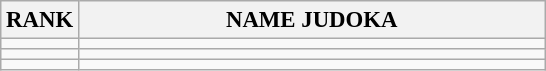<table class="wikitable" style="font-size:95%;">
<tr>
<th>RANK</th>
<th align="left" style="width: 20em">NAME JUDOKA</th>
</tr>
<tr>
<td align="center"></td>
<td></td>
</tr>
<tr>
<td align="center"></td>
<td></td>
</tr>
<tr>
<td align="center"></td>
<td></td>
</tr>
</table>
